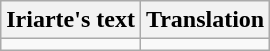<table class="wikitable">
<tr>
<th>Iriarte's text</th>
<th>Translation</th>
</tr>
<tr style="vertical-align:top; white-space:nowrap;">
<td></td>
<td></td>
</tr>
</table>
